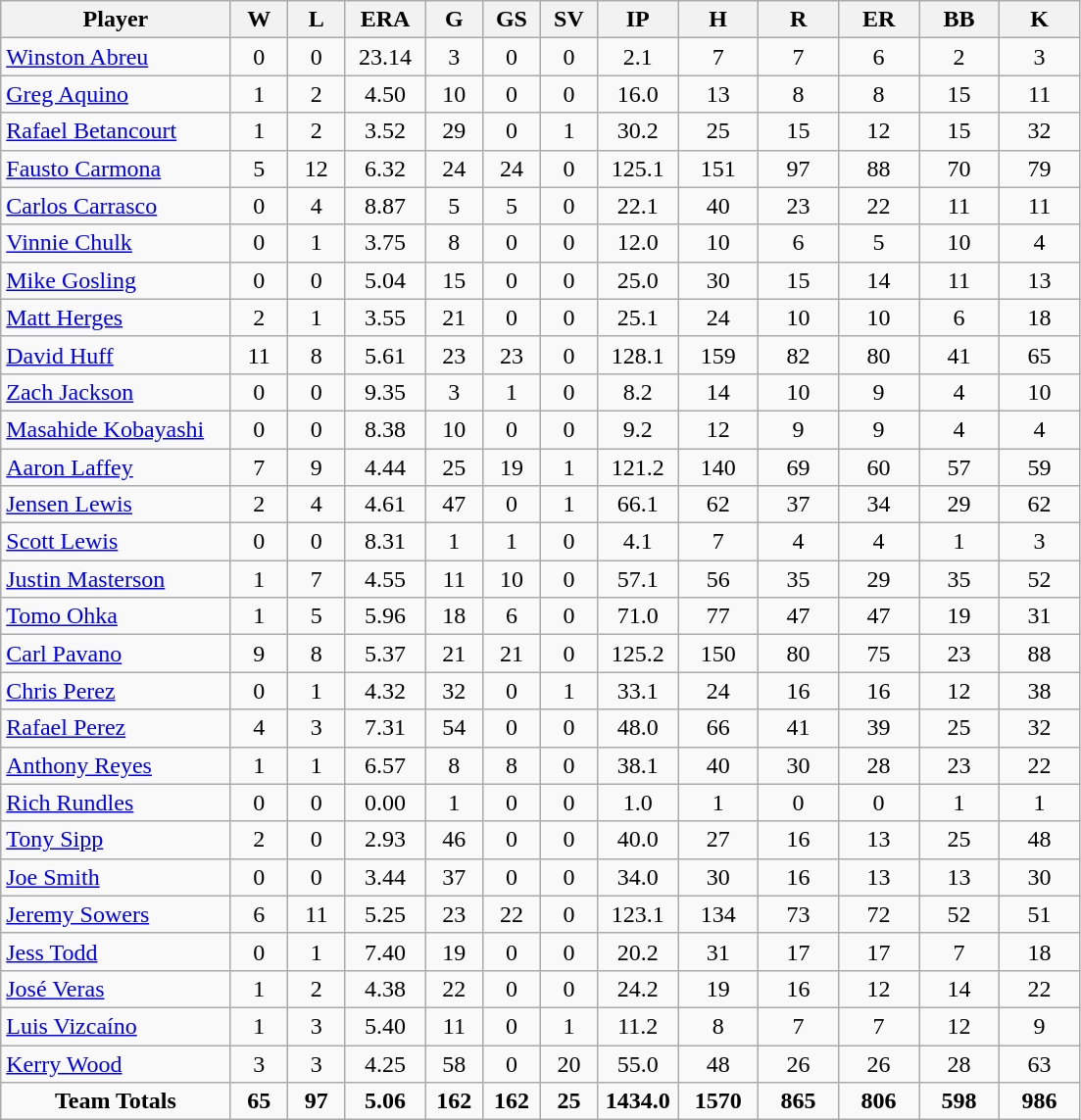<table class="wikitable" style="text-align:center;">
<tr>
<th width="20%">Player</th>
<th width="5%">W</th>
<th width="5%">L</th>
<th width="7%">ERA</th>
<th width="5%">G</th>
<th width="5%">GS</th>
<th width="5%">SV</th>
<th width="7%">IP</th>
<th width="7%">H</th>
<th width="7%">R</th>
<th width="7%">ER</th>
<th width="7%">BB</th>
<th width="7%">K</th>
</tr>
<tr>
<td style="text-align:left;"><a href='#'>Winston Abreu</a></td>
<td>0</td>
<td>0</td>
<td>23.14</td>
<td>3</td>
<td>0</td>
<td>0</td>
<td>2.1</td>
<td>7</td>
<td>7</td>
<td>6</td>
<td>2</td>
<td>3</td>
</tr>
<tr>
<td style="text-align:left;"><a href='#'>Greg Aquino</a></td>
<td>1</td>
<td>2</td>
<td>4.50</td>
<td>10</td>
<td>0</td>
<td>0</td>
<td>16.0</td>
<td>13</td>
<td>8</td>
<td>8</td>
<td>15</td>
<td>11</td>
</tr>
<tr>
<td style="text-align:left;"><a href='#'>Rafael Betancourt</a></td>
<td>1</td>
<td>2</td>
<td>3.52</td>
<td>29</td>
<td>0</td>
<td>1</td>
<td>30.2</td>
<td>25</td>
<td>15</td>
<td>12</td>
<td>15</td>
<td>32</td>
</tr>
<tr>
<td style="text-align:left;"><a href='#'>Fausto Carmona</a></td>
<td>5</td>
<td>12</td>
<td>6.32</td>
<td>24</td>
<td>24</td>
<td>0</td>
<td>125.1</td>
<td>151</td>
<td>97</td>
<td>88</td>
<td>70</td>
<td>79</td>
</tr>
<tr>
<td style="text-align:left;"><a href='#'>Carlos Carrasco</a></td>
<td>0</td>
<td>4</td>
<td>8.87</td>
<td>5</td>
<td>5</td>
<td>0</td>
<td>22.1</td>
<td>40</td>
<td>23</td>
<td>22</td>
<td>11</td>
<td>11</td>
</tr>
<tr>
<td style="text-align:left;"><a href='#'>Vinnie Chulk</a></td>
<td>0</td>
<td>1</td>
<td>3.75</td>
<td>8</td>
<td>0</td>
<td>0</td>
<td>12.0</td>
<td>10</td>
<td>6</td>
<td>5</td>
<td>10</td>
<td>4</td>
</tr>
<tr>
<td style="text-align:left;"><a href='#'>Mike Gosling</a></td>
<td>0</td>
<td>0</td>
<td>5.04</td>
<td>15</td>
<td>0</td>
<td>0</td>
<td>25.0</td>
<td>30</td>
<td>15</td>
<td>14</td>
<td>11</td>
<td>13</td>
</tr>
<tr>
<td style="text-align:left;"><a href='#'>Matt Herges</a></td>
<td>2</td>
<td>1</td>
<td>3.55</td>
<td>21</td>
<td>0</td>
<td>0</td>
<td>25.1</td>
<td>24</td>
<td>10</td>
<td>10</td>
<td>6</td>
<td>18</td>
</tr>
<tr>
<td style="text-align:left;"><a href='#'>David Huff</a></td>
<td>11</td>
<td>8</td>
<td>5.61</td>
<td>23</td>
<td>23</td>
<td>0</td>
<td>128.1</td>
<td>159</td>
<td>82</td>
<td>80</td>
<td>41</td>
<td>65</td>
</tr>
<tr>
<td style="text-align:left;"><a href='#'>Zach Jackson</a></td>
<td>0</td>
<td>0</td>
<td>9.35</td>
<td>3</td>
<td>1</td>
<td>0</td>
<td>8.2</td>
<td>14</td>
<td>10</td>
<td>9</td>
<td>4</td>
<td>10</td>
</tr>
<tr>
<td style="text-align:left;"><a href='#'>Masahide Kobayashi</a></td>
<td>0</td>
<td>0</td>
<td>8.38</td>
<td>10</td>
<td>0</td>
<td>0</td>
<td>9.2</td>
<td>12</td>
<td>9</td>
<td>9</td>
<td>4</td>
<td>4</td>
</tr>
<tr>
<td style="text-align:left;"><a href='#'>Aaron Laffey</a></td>
<td>7</td>
<td>9</td>
<td>4.44</td>
<td>25</td>
<td>19</td>
<td>1</td>
<td>121.2</td>
<td>140</td>
<td>69</td>
<td>60</td>
<td>57</td>
<td>59</td>
</tr>
<tr>
<td style="text-align:left;"><a href='#'>Jensen Lewis</a></td>
<td>2</td>
<td>4</td>
<td>4.61</td>
<td>47</td>
<td>0</td>
<td>1</td>
<td>66.1</td>
<td>62</td>
<td>37</td>
<td>34</td>
<td>29</td>
<td>62</td>
</tr>
<tr>
<td style="text-align:left;"><a href='#'>Scott Lewis</a></td>
<td>0</td>
<td>0</td>
<td>8.31</td>
<td>1</td>
<td>1</td>
<td>0</td>
<td>4.1</td>
<td>7</td>
<td>4</td>
<td>4</td>
<td>1</td>
<td>3</td>
</tr>
<tr>
<td style="text-align:left;"><a href='#'>Justin Masterson</a></td>
<td>1</td>
<td>7</td>
<td>4.55</td>
<td>11</td>
<td>10</td>
<td>0</td>
<td>57.1</td>
<td>56</td>
<td>35</td>
<td>29</td>
<td>35</td>
<td>52</td>
</tr>
<tr>
<td style="text-align:left;"><a href='#'>Tomo Ohka</a></td>
<td>1</td>
<td>5</td>
<td>5.96</td>
<td>18</td>
<td>6</td>
<td>0</td>
<td>71.0</td>
<td>77</td>
<td>47</td>
<td>47</td>
<td>19</td>
<td>31</td>
</tr>
<tr>
<td style="text-align:left;"><a href='#'>Carl Pavano</a></td>
<td>9</td>
<td>8</td>
<td>5.37</td>
<td>21</td>
<td>21</td>
<td>0</td>
<td>125.2</td>
<td>150</td>
<td>80</td>
<td>75</td>
<td>23</td>
<td>88</td>
</tr>
<tr>
<td style="text-align:left;"><a href='#'>Chris Perez</a></td>
<td>0</td>
<td>1</td>
<td>4.32</td>
<td>32</td>
<td>0</td>
<td>1</td>
<td>33.1</td>
<td>24</td>
<td>16</td>
<td>16</td>
<td>12</td>
<td>38</td>
</tr>
<tr>
<td style="text-align:left;"><a href='#'>Rafael Perez</a></td>
<td>4</td>
<td>3</td>
<td>7.31</td>
<td>54</td>
<td>0</td>
<td>0</td>
<td>48.0</td>
<td>66</td>
<td>41</td>
<td>39</td>
<td>25</td>
<td>32</td>
</tr>
<tr>
<td style="text-align:left;"><a href='#'>Anthony Reyes</a></td>
<td>1</td>
<td>1</td>
<td>6.57</td>
<td>8</td>
<td>8</td>
<td>0</td>
<td>38.1</td>
<td>40</td>
<td>30</td>
<td>28</td>
<td>23</td>
<td>22</td>
</tr>
<tr>
<td style="text-align:left;"><a href='#'>Rich Rundles</a></td>
<td>0</td>
<td>0</td>
<td>0.00</td>
<td>1</td>
<td>0</td>
<td>0</td>
<td>1.0</td>
<td>1</td>
<td>0</td>
<td>0</td>
<td>1</td>
<td>1</td>
</tr>
<tr>
<td style="text-align:left;"><a href='#'>Tony Sipp</a></td>
<td>2</td>
<td>0</td>
<td>2.93</td>
<td>46</td>
<td>0</td>
<td>0</td>
<td>40.0</td>
<td>27</td>
<td>16</td>
<td>13</td>
<td>25</td>
<td>48</td>
</tr>
<tr>
<td style="text-align:left;"><a href='#'>Joe Smith</a></td>
<td>0</td>
<td>0</td>
<td>3.44</td>
<td>37</td>
<td>0</td>
<td>0</td>
<td>34.0</td>
<td>30</td>
<td>16</td>
<td>13</td>
<td>13</td>
<td>30</td>
</tr>
<tr>
<td style="text-align:left;"><a href='#'>Jeremy Sowers</a></td>
<td>6</td>
<td>11</td>
<td>5.25</td>
<td>23</td>
<td>22</td>
<td>0</td>
<td>123.1</td>
<td>134</td>
<td>73</td>
<td>72</td>
<td>52</td>
<td>51</td>
</tr>
<tr>
<td style="text-align:left;"><a href='#'>Jess Todd</a></td>
<td>0</td>
<td>1</td>
<td>7.40</td>
<td>19</td>
<td>0</td>
<td>0</td>
<td>20.2</td>
<td>31</td>
<td>17</td>
<td>17</td>
<td>7</td>
<td>18</td>
</tr>
<tr>
<td style="text-align:left;"><a href='#'>José Veras</a></td>
<td>1</td>
<td>2</td>
<td>4.38</td>
<td>22</td>
<td>0</td>
<td>0</td>
<td>24.2</td>
<td>19</td>
<td>16</td>
<td>12</td>
<td>14</td>
<td>22</td>
</tr>
<tr>
<td style="text-align:left;"><a href='#'>Luis Vizcaíno</a></td>
<td>1</td>
<td>3</td>
<td>5.40</td>
<td>11</td>
<td>0</td>
<td>1</td>
<td>11.2</td>
<td>8</td>
<td>7</td>
<td>7</td>
<td>12</td>
<td>9</td>
</tr>
<tr>
<td style="text-align:left;"><a href='#'>Kerry Wood</a></td>
<td>3</td>
<td>3</td>
<td>4.25</td>
<td>58</td>
<td>0</td>
<td>20</td>
<td>55.0</td>
<td>48</td>
<td>26</td>
<td>26</td>
<td>28</td>
<td>63</td>
</tr>
<tr>
<td><strong>Team Totals</strong></td>
<td><strong>65</strong></td>
<td><strong>97</strong></td>
<td><strong>5.06</strong></td>
<td><strong>162</strong></td>
<td><strong>162</strong></td>
<td><strong>25</strong></td>
<td><strong>1434.0</strong></td>
<td><strong>1570</strong></td>
<td><strong>865</strong></td>
<td><strong>806</strong></td>
<td><strong>598</strong></td>
<td><strong>986</strong></td>
</tr>
</table>
